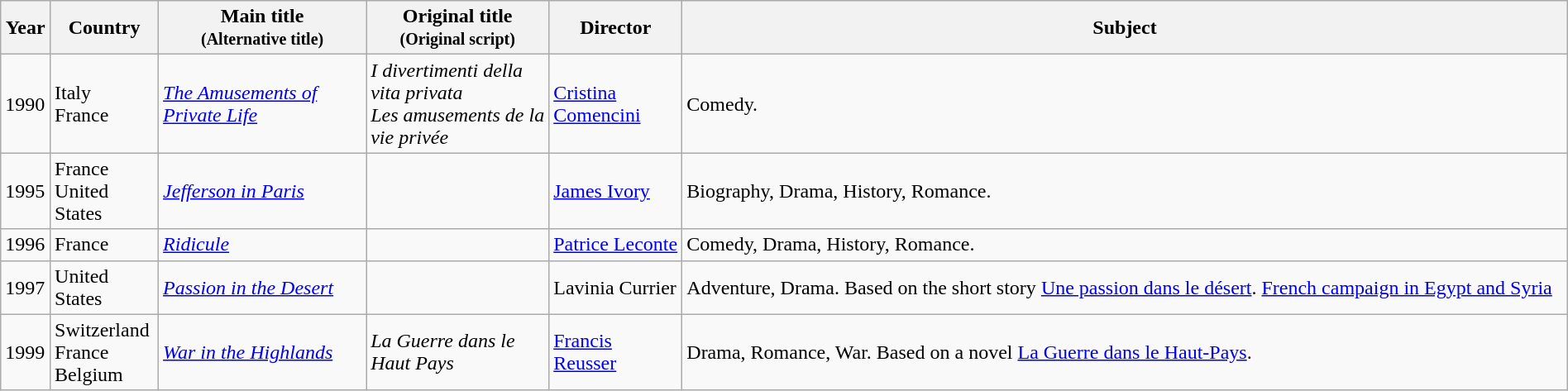<table class="wikitable sortable" style="width:100%;">
<tr>
<th>Year</th>
<th width= 80>Country</th>
<th class="unsortable" style="width:160px;">Main title<br><small>(Alternative title)</small></th>
<th class="unsortable" style="width:140px;">Original title<br><small>(Original script)</small></th>
<th width=100>Director</th>
<th class="unsortable">Subject</th>
</tr>
<tr>
<td>1990</td>
<td>Italy<br>France</td>
<td><em><a href='#'>The Amusements of Private Life</a></em></td>
<td><em>I divertimenti della vita privata</em><br><em>Les amusements de la vie privée</em></td>
<td><a href='#'>Cristina Comencini</a></td>
<td>Comedy.</td>
</tr>
<tr>
<td>1995</td>
<td>France<br>United States</td>
<td><em><a href='#'>Jefferson in Paris</a></em></td>
<td></td>
<td><a href='#'>James Ivory</a></td>
<td>Biography, Drama, History, Romance.</td>
</tr>
<tr>
<td>1996</td>
<td>France</td>
<td><em><a href='#'>Ridicule</a></em></td>
<td></td>
<td><a href='#'>Patrice Leconte</a></td>
<td>Comedy, Drama, History, Romance.</td>
</tr>
<tr>
<td>1997</td>
<td>United States</td>
<td><em><a href='#'>Passion in the Desert</a></em></td>
<td></td>
<td>Lavinia Currier</td>
<td>Adventure, Drama. Based on the short story <a href='#'>Une passion dans le désert</a>. <a href='#'>French campaign in Egypt and Syria</a></td>
</tr>
<tr>
<td>1999</td>
<td>Switzerland<br>France<br>Belgium</td>
<td><em><a href='#'>War in the Highlands</a></em></td>
<td><em>La Guerre dans le Haut Pays</em></td>
<td><a href='#'>Francis Reusser</a></td>
<td>Drama, Romance, War. Based on a novel <a href='#'>La Guerre dans le Haut-Pays</a>.</td>
</tr>
</table>
